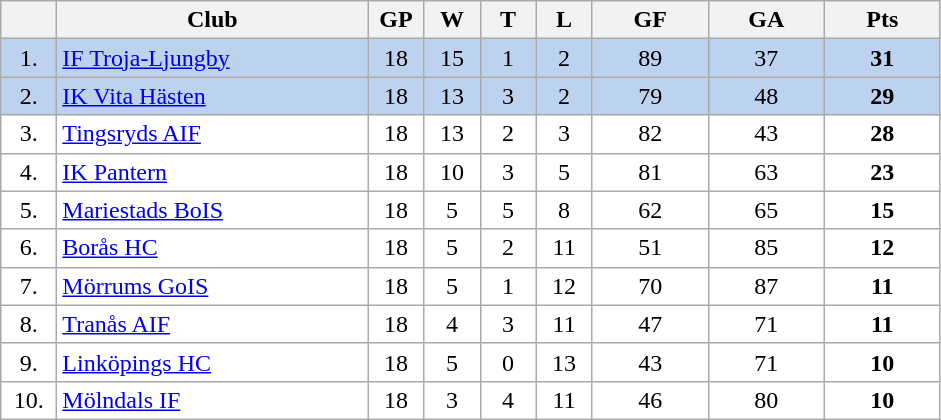<table class="wikitable">
<tr>
<th width="30"></th>
<th width="200">Club</th>
<th width="30">GP</th>
<th width="30">W</th>
<th width="30">T</th>
<th width="30">L</th>
<th width="70">GF</th>
<th width="70">GA</th>
<th width="70">Pts</th>
</tr>
<tr bgcolor="#BCD2EE" align="center">
<td>1.</td>
<td align="left"><a href='#'>IF Troja-Ljungby</a></td>
<td>18</td>
<td>15</td>
<td>1</td>
<td>2</td>
<td>89</td>
<td>37</td>
<td><strong>31</strong></td>
</tr>
<tr bgcolor="#BCD2EE" align="center">
<td>2.</td>
<td align="left"><a href='#'>IK Vita Hästen</a></td>
<td>18</td>
<td>13</td>
<td>3</td>
<td>2</td>
<td>79</td>
<td>48</td>
<td><strong>29</strong></td>
</tr>
<tr bgcolor="#FFFFFF" align="center">
<td>3.</td>
<td align="left"><a href='#'>Tingsryds AIF</a></td>
<td>18</td>
<td>13</td>
<td>2</td>
<td>3</td>
<td>82</td>
<td>43</td>
<td><strong>28</strong></td>
</tr>
<tr bgcolor="#FFFFFF" align="center">
<td>4.</td>
<td align="left"><a href='#'>IK Pantern</a></td>
<td>18</td>
<td>10</td>
<td>3</td>
<td>5</td>
<td>81</td>
<td>63</td>
<td><strong>23</strong></td>
</tr>
<tr bgcolor="#FFFFFF" align="center">
<td>5.</td>
<td align="left"><a href='#'>Mariestads BoIS</a></td>
<td>18</td>
<td>5</td>
<td>5</td>
<td>8</td>
<td>62</td>
<td>65</td>
<td><strong>15</strong></td>
</tr>
<tr bgcolor="#FFFFFF" align="center">
<td>6.</td>
<td align="left"><a href='#'>Borås HC</a></td>
<td>18</td>
<td>5</td>
<td>2</td>
<td>11</td>
<td>51</td>
<td>85</td>
<td><strong>12</strong></td>
</tr>
<tr bgcolor="#FFFFFF" align="center">
<td>7.</td>
<td align="left"><a href='#'>Mörrums GoIS</a></td>
<td>18</td>
<td>5</td>
<td>1</td>
<td>12</td>
<td>70</td>
<td>87</td>
<td><strong>11</strong></td>
</tr>
<tr bgcolor="#FFFFFF" align="center">
<td>8.</td>
<td align="left"><a href='#'>Tranås AIF</a></td>
<td>18</td>
<td>4</td>
<td>3</td>
<td>11</td>
<td>47</td>
<td>71</td>
<td><strong>11</strong></td>
</tr>
<tr bgcolor="#FFFFFF" align="center">
<td>9.</td>
<td align="left"><a href='#'>Linköpings HC</a></td>
<td>18</td>
<td>5</td>
<td>0</td>
<td>13</td>
<td>43</td>
<td>71</td>
<td><strong>10</strong></td>
</tr>
<tr bgcolor="#FFFFFF" align="center">
<td>10.</td>
<td align="left"><a href='#'>Mölndals IF</a></td>
<td>18</td>
<td>3</td>
<td>4</td>
<td>11</td>
<td>46</td>
<td>80</td>
<td><strong>10</strong></td>
</tr>
</table>
